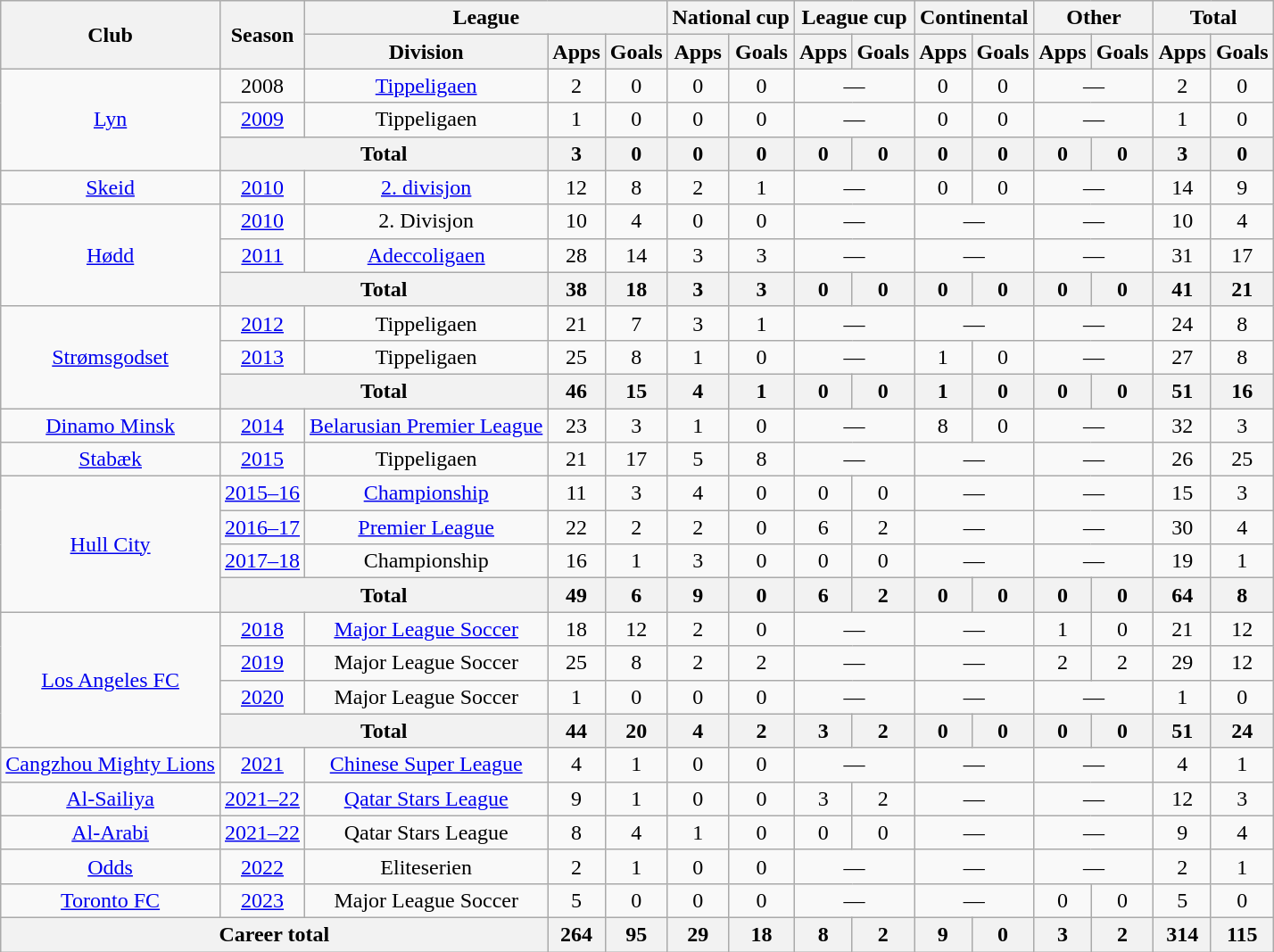<table class="wikitable" style="text-align:center">
<tr>
<th rowspan="2">Club</th>
<th rowspan="2">Season</th>
<th colspan="3">League</th>
<th colspan="2">National cup</th>
<th colspan="2">League cup</th>
<th colspan="2">Continental</th>
<th colspan="2">Other</th>
<th colspan="2">Total</th>
</tr>
<tr>
<th>Division</th>
<th>Apps</th>
<th>Goals</th>
<th>Apps</th>
<th>Goals</th>
<th>Apps</th>
<th>Goals</th>
<th>Apps</th>
<th>Goals</th>
<th>Apps</th>
<th>Goals</th>
<th>Apps</th>
<th>Goals</th>
</tr>
<tr>
<td rowspan="3"><a href='#'>Lyn</a></td>
<td>2008</td>
<td><a href='#'>Tippeligaen</a></td>
<td>2</td>
<td>0</td>
<td>0</td>
<td>0</td>
<td colspan="2">—</td>
<td>0</td>
<td>0</td>
<td colspan="2">—</td>
<td>2</td>
<td>0</td>
</tr>
<tr>
<td><a href='#'>2009</a></td>
<td>Tippeligaen</td>
<td>1</td>
<td>0</td>
<td>0</td>
<td>0</td>
<td colspan="2">—</td>
<td>0</td>
<td>0</td>
<td colspan="2">—</td>
<td>1</td>
<td>0</td>
</tr>
<tr>
<th colspan="2">Total</th>
<th>3</th>
<th>0</th>
<th>0</th>
<th>0</th>
<th>0</th>
<th>0</th>
<th>0</th>
<th>0</th>
<th>0</th>
<th>0</th>
<th>3</th>
<th>0</th>
</tr>
<tr>
<td><a href='#'>Skeid</a></td>
<td><a href='#'>2010</a></td>
<td><a href='#'>2. divisjon</a></td>
<td>12</td>
<td>8</td>
<td>2</td>
<td>1</td>
<td colspan="2">—</td>
<td>0</td>
<td>0</td>
<td colspan="2">—</td>
<td>14</td>
<td>9</td>
</tr>
<tr>
<td rowspan="3"><a href='#'>Hødd</a></td>
<td><a href='#'>2010</a></td>
<td>2. Divisjon</td>
<td>10</td>
<td>4</td>
<td>0</td>
<td>0</td>
<td colspan="2">—</td>
<td colspan="2">—</td>
<td colspan="2">—</td>
<td>10</td>
<td>4</td>
</tr>
<tr>
<td><a href='#'>2011</a></td>
<td><a href='#'>Adeccoligaen</a></td>
<td>28</td>
<td>14</td>
<td>3</td>
<td>3</td>
<td colspan="2">—</td>
<td colspan="2">—</td>
<td colspan="2">—</td>
<td>31</td>
<td>17</td>
</tr>
<tr>
<th colspan="2">Total</th>
<th>38</th>
<th>18</th>
<th>3</th>
<th>3</th>
<th>0</th>
<th>0</th>
<th>0</th>
<th>0</th>
<th>0</th>
<th>0</th>
<th>41</th>
<th>21</th>
</tr>
<tr>
<td rowspan="3"><a href='#'>Strømsgodset</a></td>
<td><a href='#'>2012</a></td>
<td>Tippeligaen</td>
<td>21</td>
<td>7</td>
<td>3</td>
<td>1</td>
<td colspan="2">—</td>
<td colspan="2">—</td>
<td colspan="2">—</td>
<td>24</td>
<td>8</td>
</tr>
<tr>
<td><a href='#'>2013</a></td>
<td>Tippeligaen</td>
<td>25</td>
<td>8</td>
<td>1</td>
<td>0</td>
<td colspan="2">—</td>
<td>1</td>
<td>0</td>
<td colspan="2">—</td>
<td>27</td>
<td>8</td>
</tr>
<tr>
<th colspan="2">Total</th>
<th>46</th>
<th>15</th>
<th>4</th>
<th>1</th>
<th>0</th>
<th>0</th>
<th>1</th>
<th>0</th>
<th>0</th>
<th>0</th>
<th>51</th>
<th>16</th>
</tr>
<tr>
<td><a href='#'>Dinamo Minsk</a></td>
<td><a href='#'>2014</a></td>
<td><a href='#'>Belarusian Premier League</a></td>
<td>23</td>
<td>3</td>
<td>1</td>
<td>0</td>
<td colspan="2">—</td>
<td>8</td>
<td>0</td>
<td colspan="2">—</td>
<td>32</td>
<td>3</td>
</tr>
<tr>
<td><a href='#'>Stabæk</a></td>
<td><a href='#'>2015</a></td>
<td>Tippeligaen</td>
<td>21</td>
<td>17</td>
<td>5</td>
<td>8</td>
<td colspan="2">—</td>
<td colspan="2">—</td>
<td colspan="2">—</td>
<td>26</td>
<td>25</td>
</tr>
<tr>
<td rowspan="4"><a href='#'>Hull City</a></td>
<td><a href='#'>2015–16</a></td>
<td><a href='#'>Championship</a></td>
<td>11</td>
<td>3</td>
<td>4</td>
<td>0</td>
<td>0</td>
<td>0</td>
<td colspan="2">—</td>
<td colspan="2">—</td>
<td>15</td>
<td>3</td>
</tr>
<tr>
<td><a href='#'>2016–17</a></td>
<td><a href='#'>Premier League</a></td>
<td>22</td>
<td>2</td>
<td>2</td>
<td>0</td>
<td>6</td>
<td>2</td>
<td colspan="2">—</td>
<td colspan="2">—</td>
<td>30</td>
<td>4</td>
</tr>
<tr>
<td><a href='#'>2017–18</a></td>
<td>Championship</td>
<td>16</td>
<td>1</td>
<td>3</td>
<td>0</td>
<td>0</td>
<td>0</td>
<td colspan="2">—</td>
<td colspan="2">—</td>
<td>19</td>
<td>1</td>
</tr>
<tr>
<th colspan="2">Total</th>
<th>49</th>
<th>6</th>
<th>9</th>
<th>0</th>
<th>6</th>
<th>2</th>
<th>0</th>
<th>0</th>
<th>0</th>
<th>0</th>
<th>64</th>
<th>8</th>
</tr>
<tr>
<td rowspan="4"><a href='#'>Los Angeles FC</a></td>
<td><a href='#'>2018</a></td>
<td><a href='#'>Major League Soccer</a></td>
<td>18</td>
<td>12</td>
<td>2</td>
<td>0</td>
<td colspan="2">—</td>
<td colspan="2">—</td>
<td>1</td>
<td>0</td>
<td>21</td>
<td>12</td>
</tr>
<tr>
<td><a href='#'>2019</a></td>
<td>Major League Soccer</td>
<td>25</td>
<td>8</td>
<td>2</td>
<td>2</td>
<td colspan="2">—</td>
<td colspan="2">—</td>
<td>2</td>
<td>2</td>
<td>29</td>
<td>12</td>
</tr>
<tr>
<td><a href='#'>2020</a></td>
<td>Major League Soccer</td>
<td>1</td>
<td>0</td>
<td>0</td>
<td>0</td>
<td colspan="2">—</td>
<td colspan="2">—</td>
<td colspan="2">—</td>
<td>1</td>
<td>0</td>
</tr>
<tr>
<th colspan="2">Total</th>
<th>44</th>
<th>20</th>
<th>4</th>
<th>2</th>
<th>3</th>
<th>2</th>
<th>0</th>
<th>0</th>
<th>0</th>
<th>0</th>
<th>51</th>
<th>24</th>
</tr>
<tr>
<td><a href='#'>Cangzhou Mighty Lions</a></td>
<td><a href='#'>2021</a></td>
<td><a href='#'>Chinese Super League</a></td>
<td>4</td>
<td>1</td>
<td>0</td>
<td>0</td>
<td colspan="2">—</td>
<td colspan="2">—</td>
<td colspan="2">—</td>
<td>4</td>
<td>1</td>
</tr>
<tr>
<td><a href='#'>Al-Sailiya</a></td>
<td><a href='#'>2021–22</a></td>
<td><a href='#'>Qatar Stars League</a></td>
<td>9</td>
<td>1</td>
<td>0</td>
<td>0</td>
<td>3</td>
<td>2</td>
<td colspan="2">—</td>
<td colspan="2">—</td>
<td>12</td>
<td>3</td>
</tr>
<tr>
<td><a href='#'>Al-Arabi</a></td>
<td><a href='#'>2021–22</a></td>
<td>Qatar Stars League</td>
<td>8</td>
<td>4</td>
<td>1</td>
<td>0</td>
<td>0</td>
<td>0</td>
<td colspan="2">—</td>
<td colspan="2">—</td>
<td>9</td>
<td>4</td>
</tr>
<tr>
<td><a href='#'>Odds</a></td>
<td><a href='#'>2022</a></td>
<td>Eliteserien</td>
<td>2</td>
<td>1</td>
<td>0</td>
<td>0</td>
<td colspan="2">—</td>
<td colspan="2">—</td>
<td colspan="2">—</td>
<td>2</td>
<td>1</td>
</tr>
<tr>
<td><a href='#'>Toronto FC</a></td>
<td><a href='#'>2023</a></td>
<td>Major League Soccer</td>
<td>5</td>
<td>0</td>
<td>0</td>
<td>0</td>
<td colspan="2">—</td>
<td colspan="2">—</td>
<td>0</td>
<td>0</td>
<td>5</td>
<td>0</td>
</tr>
<tr>
<th colspan="3">Career total</th>
<th>264</th>
<th>95</th>
<th>29</th>
<th>18</th>
<th>8</th>
<th>2</th>
<th>9</th>
<th>0</th>
<th>3</th>
<th>2</th>
<th>314</th>
<th>115</th>
</tr>
</table>
